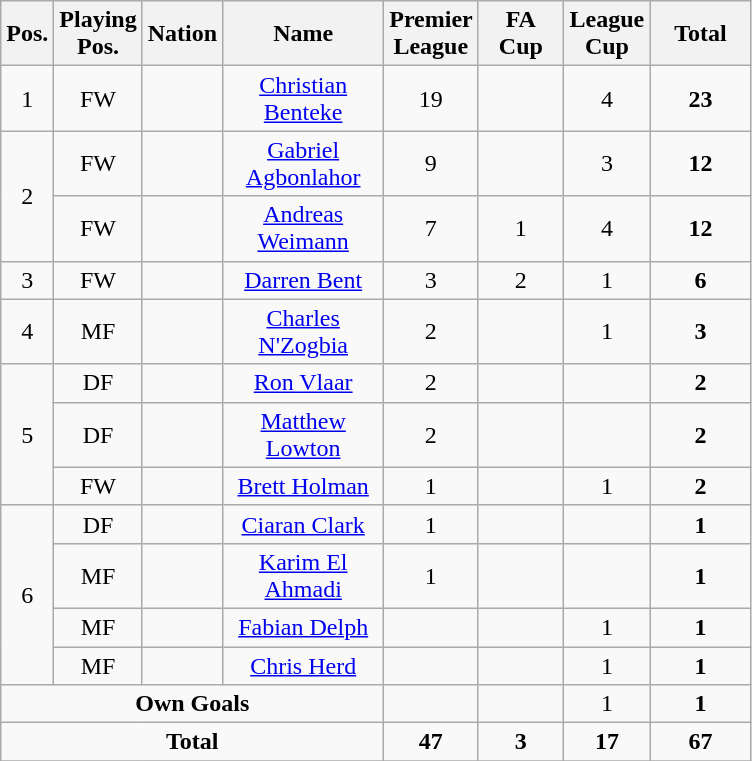<table class="wikitable sortable" style="font-size:100%; text-align:center">
<tr>
<th width=15>Pos.</th>
<th width=15>Playing Pos.</th>
<th width=15>Nation</th>
<th width=100>Name</th>
<th width=50>Premier League</th>
<th width=50>FA Cup</th>
<th width=50>League Cup</th>
<th width=60>Total</th>
</tr>
<tr>
<td>1</td>
<td>FW</td>
<td></td>
<td><a href='#'>Christian Benteke</a></td>
<td>19</td>
<td></td>
<td>4</td>
<td><strong>23</strong></td>
</tr>
<tr>
<td rowspan=2>2</td>
<td>FW</td>
<td></td>
<td><a href='#'>Gabriel Agbonlahor</a></td>
<td>9</td>
<td></td>
<td>3</td>
<td><strong>12</strong></td>
</tr>
<tr>
<td>FW</td>
<td></td>
<td><a href='#'>Andreas Weimann</a></td>
<td>7</td>
<td>1</td>
<td>4</td>
<td><strong>12</strong></td>
</tr>
<tr>
<td>3</td>
<td>FW</td>
<td></td>
<td><a href='#'>Darren Bent</a></td>
<td>3</td>
<td>2</td>
<td>1</td>
<td><strong>6</strong></td>
</tr>
<tr>
<td>4</td>
<td>MF</td>
<td></td>
<td><a href='#'>Charles N'Zogbia</a></td>
<td>2</td>
<td></td>
<td>1</td>
<td><strong>3</strong></td>
</tr>
<tr>
<td rowspan=3>5</td>
<td>DF</td>
<td></td>
<td><a href='#'>Ron Vlaar</a></td>
<td>2</td>
<td></td>
<td></td>
<td><strong>2</strong></td>
</tr>
<tr>
<td>DF</td>
<td></td>
<td><a href='#'>Matthew Lowton</a></td>
<td>2</td>
<td></td>
<td></td>
<td><strong>2</strong></td>
</tr>
<tr>
<td>FW</td>
<td></td>
<td><a href='#'>Brett Holman</a></td>
<td>1</td>
<td></td>
<td>1</td>
<td><strong>2</strong></td>
</tr>
<tr>
<td rowspan=4>6</td>
<td>DF</td>
<td></td>
<td><a href='#'>Ciaran Clark</a></td>
<td>1</td>
<td></td>
<td></td>
<td><strong>1</strong></td>
</tr>
<tr>
<td>MF</td>
<td></td>
<td><a href='#'>Karim El Ahmadi</a></td>
<td>1</td>
<td></td>
<td></td>
<td><strong>1</strong></td>
</tr>
<tr>
<td>MF</td>
<td></td>
<td><a href='#'>Fabian Delph</a></td>
<td></td>
<td></td>
<td>1</td>
<td><strong>1</strong></td>
</tr>
<tr>
<td>MF</td>
<td></td>
<td><a href='#'>Chris Herd</a></td>
<td></td>
<td></td>
<td>1</td>
<td><strong>1</strong></td>
</tr>
<tr>
<td colspan=4><strong>Own Goals</strong></td>
<td></td>
<td></td>
<td>1</td>
<td><strong>1</strong></td>
</tr>
<tr>
<td colspan=4><strong>Total</strong></td>
<td><strong>47</strong></td>
<td><strong>3</strong></td>
<td><strong>17</strong></td>
<td><strong>67</strong></td>
</tr>
<tr>
</tr>
</table>
